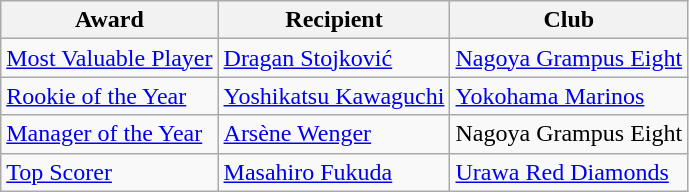<table class="wikitable">
<tr>
<th>Award</th>
<th>Recipient</th>
<th>Club</th>
</tr>
<tr>
<td><a href='#'>Most Valuable Player</a></td>
<td> <a href='#'>Dragan Stojković</a></td>
<td><a href='#'>Nagoya Grampus Eight</a></td>
</tr>
<tr>
<td><a href='#'>Rookie of the Year</a></td>
<td> <a href='#'>Yoshikatsu Kawaguchi</a></td>
<td><a href='#'>Yokohama Marinos</a></td>
</tr>
<tr>
<td><a href='#'>Manager of the Year</a></td>
<td> <a href='#'>Arsène Wenger</a></td>
<td>Nagoya Grampus Eight</td>
</tr>
<tr>
<td><a href='#'>Top Scorer</a></td>
<td> <a href='#'>Masahiro Fukuda</a></td>
<td><a href='#'>Urawa Red Diamonds</a></td>
</tr>
</table>
